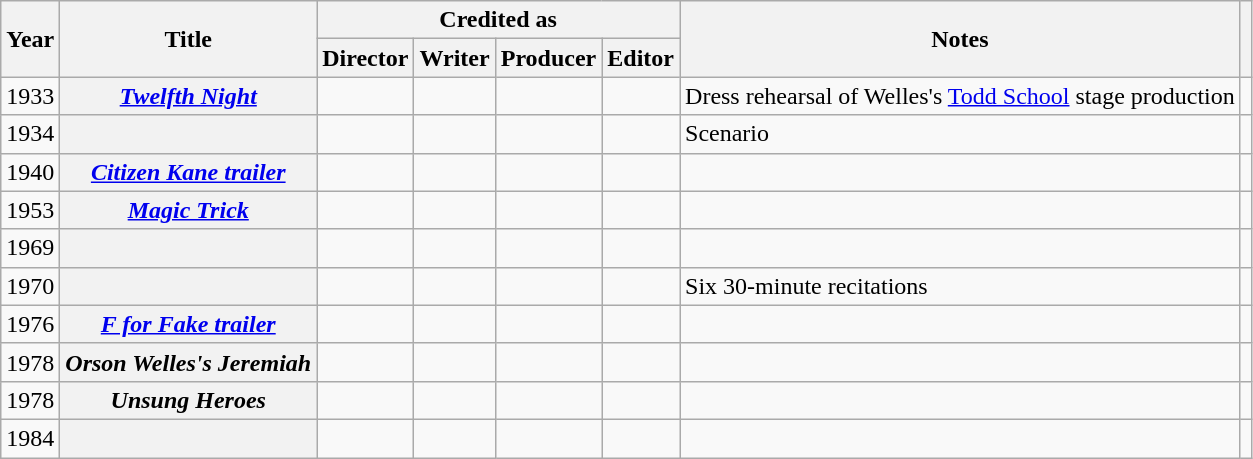<table class="wikitable sortable plainrowheaders">
<tr>
<th rowspan="2" scope="col">Year</th>
<th rowspan="2" scope="col">Title</th>
<th colspan="4" scope="col">Credited as</th>
<th rowspan="2" scope="col" class="unsortable">Notes</th>
<th rowspan="2" scope="col" class="unsortable" rowspan="2"></th>
</tr>
<tr>
<th>Director</th>
<th>Writer</th>
<th>Producer</th>
<th>Editor</th>
</tr>
<tr>
<td>1933</td>
<th scope=row><em><a href='#'>Twelfth Night</a></em></th>
<td></td>
<td></td>
<td></td>
<td></td>
<td>Dress rehearsal of Welles's <a href='#'>Todd School</a> stage production</td>
<td style="text-align:center;"></td>
</tr>
<tr>
<td>1934</td>
<th scope=row><em></em></th>
<td></td>
<td></td>
<td></td>
<td></td>
<td>Scenario</td>
<td style="text-align:center;"></td>
</tr>
<tr>
<td>1940</td>
<th scope=row><em><a href='#'>Citizen Kane trailer</a></em></th>
<td></td>
<td></td>
<td></td>
<td></td>
<td></td>
<td style="text-align:center;"></td>
</tr>
<tr>
<td>1953</td>
<th scope=row><em><a href='#'>Magic Trick</a></em></th>
<td></td>
<td></td>
<td></td>
<td></td>
<td></td>
<td style="text-align:center;"></td>
</tr>
<tr>
<td>1969</td>
<th scope=row><em></em></th>
<td></td>
<td></td>
<td></td>
<td></td>
<td></td>
<td style="text-align:center;"></td>
</tr>
<tr>
<td>1970</td>
<th scope=row><em></em></th>
<td></td>
<td></td>
<td></td>
<td></td>
<td>Six 30-minute recitations</td>
<td style="text-align:center;"></td>
</tr>
<tr>
<td>1976</td>
<th scope=row><em><a href='#'>F for Fake trailer</a></em></th>
<td></td>
<td></td>
<td></td>
<td></td>
<td></td>
<td style="text-align:center;"></td>
</tr>
<tr>
<td>1978</td>
<th scope=row><em>Orson Welles's Jeremiah</em></th>
<td></td>
<td></td>
<td></td>
<td></td>
<td></td>
<td style="text-align:center;"></td>
</tr>
<tr>
<td>1978</td>
<th scope=row><em>Unsung Heroes</em></th>
<td></td>
<td></td>
<td></td>
<td></td>
<td></td>
<td style="text-align:center;"></td>
</tr>
<tr>
<td>1984</td>
<th scope=row><em></em></th>
<td></td>
<td></td>
<td></td>
<td></td>
<td></td>
<td style="text-align:center;"></td>
</tr>
</table>
